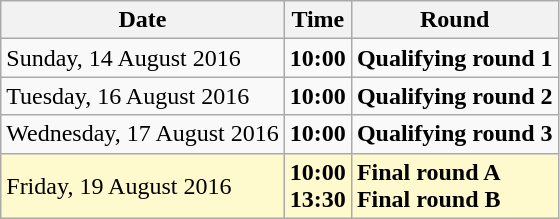<table class="wikitable">
<tr>
<th>Date</th>
<th>Time</th>
<th>Round</th>
</tr>
<tr>
<td>Sunday, 14 August 2016</td>
<td><strong>10:00</strong></td>
<td><strong>Qualifying round 1</strong></td>
</tr>
<tr>
<td>Tuesday, 16 August 2016</td>
<td><strong>10:00</strong></td>
<td><strong>Qualifying round 2</strong></td>
</tr>
<tr>
<td>Wednesday, 17 August 2016</td>
<td><strong>10:00</strong></td>
<td><strong>Qualifying round 3</strong></td>
</tr>
<tr style=background:lemonchiffon>
<td>Friday, 19 August 2016</td>
<td><strong>10:00</strong><br><strong>13:30</strong></td>
<td><strong>Final round A</strong><br><strong>Final round B</strong></td>
</tr>
</table>
